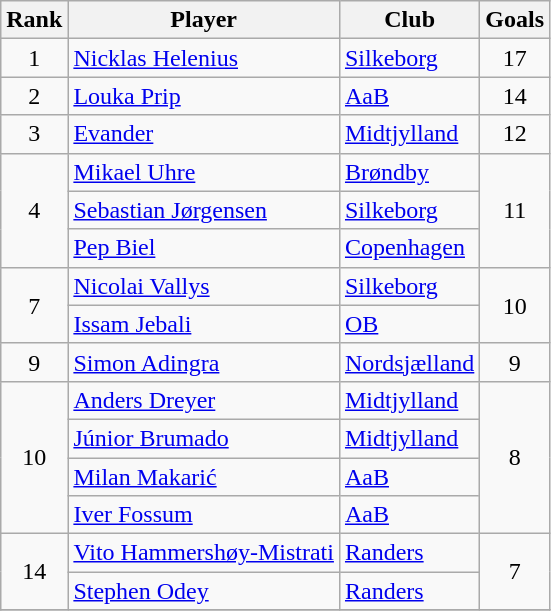<table class="wikitable" style="text-align:center">
<tr>
<th>Rank</th>
<th>Player</th>
<th>Club</th>
<th>Goals</th>
</tr>
<tr>
<td rowspan="1">1</td>
<td align=left> <a href='#'>Nicklas Helenius</a></td>
<td align=left><a href='#'>Silkeborg</a></td>
<td rowspan="1">17</td>
</tr>
<tr>
<td rowspan="1">2</td>
<td align=left> <a href='#'>Louka Prip</a></td>
<td align=left><a href='#'>AaB</a></td>
<td rowspan="1">14</td>
</tr>
<tr>
<td rowspan="1">3</td>
<td align=left> <a href='#'>Evander</a></td>
<td align=left><a href='#'>Midtjylland</a></td>
<td rowspan="1">12</td>
</tr>
<tr>
<td rowspan="3">4</td>
<td align=left> <a href='#'>Mikael Uhre</a></td>
<td align=left><a href='#'>Brøndby</a></td>
<td rowspan="3">11</td>
</tr>
<tr>
<td align=left> <a href='#'>Sebastian Jørgensen</a></td>
<td align=left><a href='#'>Silkeborg</a></td>
</tr>
<tr>
<td align=left> <a href='#'>Pep Biel</a></td>
<td align=left><a href='#'>Copenhagen</a></td>
</tr>
<tr>
<td rowspan="2">7</td>
<td align=left> <a href='#'>Nicolai Vallys</a></td>
<td align=left><a href='#'>Silkeborg</a></td>
<td rowspan="2">10</td>
</tr>
<tr>
<td align=left> <a href='#'>Issam Jebali</a></td>
<td align=left><a href='#'>OB</a></td>
</tr>
<tr>
<td rowspan="1">9</td>
<td align=left> <a href='#'>Simon Adingra</a></td>
<td align=left><a href='#'>Nordsjælland</a></td>
<td rowspan="1">9</td>
</tr>
<tr>
<td rowspan="4">10</td>
<td align=left> <a href='#'>Anders Dreyer</a></td>
<td align=left><a href='#'>Midtjylland</a></td>
<td rowspan="4">8</td>
</tr>
<tr>
<td align=left> <a href='#'>Júnior Brumado</a></td>
<td align=left><a href='#'>Midtjylland</a></td>
</tr>
<tr>
<td align=left> <a href='#'>Milan Makarić</a></td>
<td align=left><a href='#'>AaB</a></td>
</tr>
<tr>
<td align=left> <a href='#'>Iver Fossum</a></td>
<td align=left><a href='#'>AaB</a></td>
</tr>
<tr>
<td rowspan="2">14</td>
<td align=left> <a href='#'>Vito Hammershøy-Mistrati</a></td>
<td align=left><a href='#'>Randers</a></td>
<td rowspan="2">7</td>
</tr>
<tr>
<td align=left> <a href='#'>Stephen Odey</a></td>
<td align=left><a href='#'>Randers</a></td>
</tr>
<tr>
</tr>
</table>
